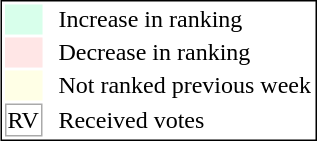<table style="border:1px solid black;" align=right>
<tr>
<td style="background:#D8FFEB; width:20px;"></td>
<td> </td>
<td>Increase in ranking</td>
</tr>
<tr>
<td style="background:#FFE6E6; width:20px;"></td>
<td> </td>
<td>Decrease in ranking</td>
</tr>
<tr>
<td style="background:#FFFFE6; width:20px;"></td>
<td> </td>
<td>Not ranked previous week</td>
</tr>
<tr>
<td align=center style="width:20px; border:1px solid #aaaaaa; background:white;">RV</td>
<td> </td>
<td>Received votes</td>
</tr>
</table>
